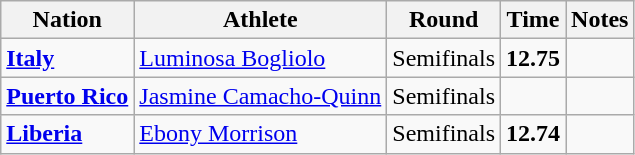<table class="wikitable sortable" style="text-align:center">
<tr>
<th>Nation</th>
<th>Athlete</th>
<th>Round</th>
<th>Time</th>
<th>Notes</th>
</tr>
<tr>
<td align=left><strong><a href='#'>Italy</a></strong></td>
<td align=left><a href='#'>Luminosa Bogliolo</a></td>
<td>Semifinals</td>
<td><strong>12.75</strong></td>
<td></td>
</tr>
<tr>
<td align=left><strong><a href='#'>Puerto Rico</a></strong></td>
<td align=left><a href='#'>Jasmine Camacho-Quinn</a></td>
<td>Semifinals</td>
<td></td>
<td></td>
</tr>
<tr>
<td align=left><strong><a href='#'>Liberia</a></strong></td>
<td align=left><a href='#'>Ebony Morrison</a></td>
<td>Semifinals</td>
<td><strong>12.74</strong></td>
<td></td>
</tr>
</table>
